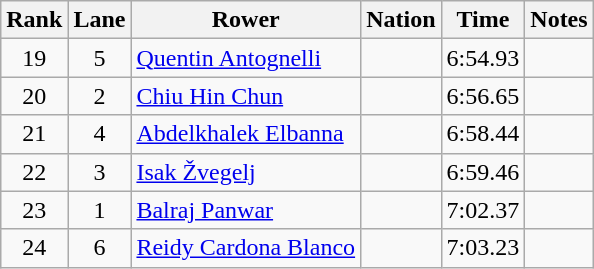<table class="wikitable sortable" style="text-align:center">
<tr>
<th>Rank</th>
<th>Lane</th>
<th>Rower</th>
<th>Nation</th>
<th>Time</th>
<th>Notes</th>
</tr>
<tr>
<td>19</td>
<td>5</td>
<td align=left><a href='#'>Quentin Antognelli</a></td>
<td align=left></td>
<td>6:54.93</td>
<td></td>
</tr>
<tr>
<td>20</td>
<td>2</td>
<td align=left><a href='#'>Chiu Hin Chun</a></td>
<td align=left></td>
<td>6:56.65</td>
<td rowspan="1"></td>
</tr>
<tr>
<td>21</td>
<td>4</td>
<td align=left><a href='#'>Abdelkhalek Elbanna</a></td>
<td align=left></td>
<td>6:58.44</td>
<td rowspan="1"></td>
</tr>
<tr>
<td>22</td>
<td>3</td>
<td align=left><a href='#'>Isak Žvegelj</a></td>
<td align=left></td>
<td>6:59.46</td>
<td></td>
</tr>
<tr>
<td>23</td>
<td>1</td>
<td align=left><a href='#'>Balraj Panwar</a></td>
<td align=left></td>
<td>7:02.37</td>
<td rowspan="1"></td>
</tr>
<tr>
<td>24</td>
<td>6</td>
<td align=left><a href='#'>Reidy Cardona Blanco</a></td>
<td align=left></td>
<td>7:03.23</td>
<td></td>
</tr>
</table>
